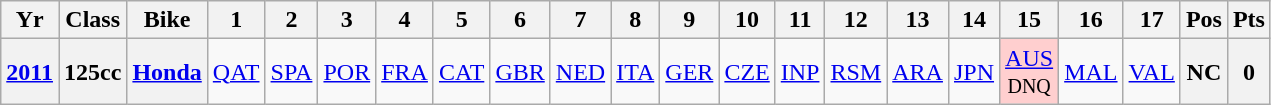<table class="wikitable" style="text-align:center">
<tr>
<th>Yr</th>
<th>Class</th>
<th>Bike</th>
<th>1</th>
<th>2</th>
<th>3</th>
<th>4</th>
<th>5</th>
<th>6</th>
<th>7</th>
<th>8</th>
<th>9</th>
<th>10</th>
<th>11</th>
<th>12</th>
<th>13</th>
<th>14</th>
<th>15</th>
<th>16</th>
<th>17</th>
<th>Pos</th>
<th>Pts</th>
</tr>
<tr>
<th align="left"><a href='#'>2011</a></th>
<th align="left">125cc</th>
<th align="left"><a href='#'>Honda</a></th>
<td><a href='#'>QAT</a></td>
<td><a href='#'>SPA</a></td>
<td><a href='#'>POR</a></td>
<td><a href='#'>FRA</a></td>
<td><a href='#'>CAT</a></td>
<td><a href='#'>GBR</a></td>
<td><a href='#'>NED</a></td>
<td><a href='#'>ITA</a></td>
<td><a href='#'>GER</a></td>
<td><a href='#'>CZE</a></td>
<td><a href='#'>INP</a></td>
<td><a href='#'>RSM</a></td>
<td><a href='#'>ARA</a></td>
<td><a href='#'>JPN</a></td>
<td style="background:#ffcfcf;"><a href='#'>AUS</a><br><small>DNQ</small></td>
<td><a href='#'>MAL</a></td>
<td><a href='#'>VAL</a></td>
<th>NC</th>
<th>0</th>
</tr>
</table>
